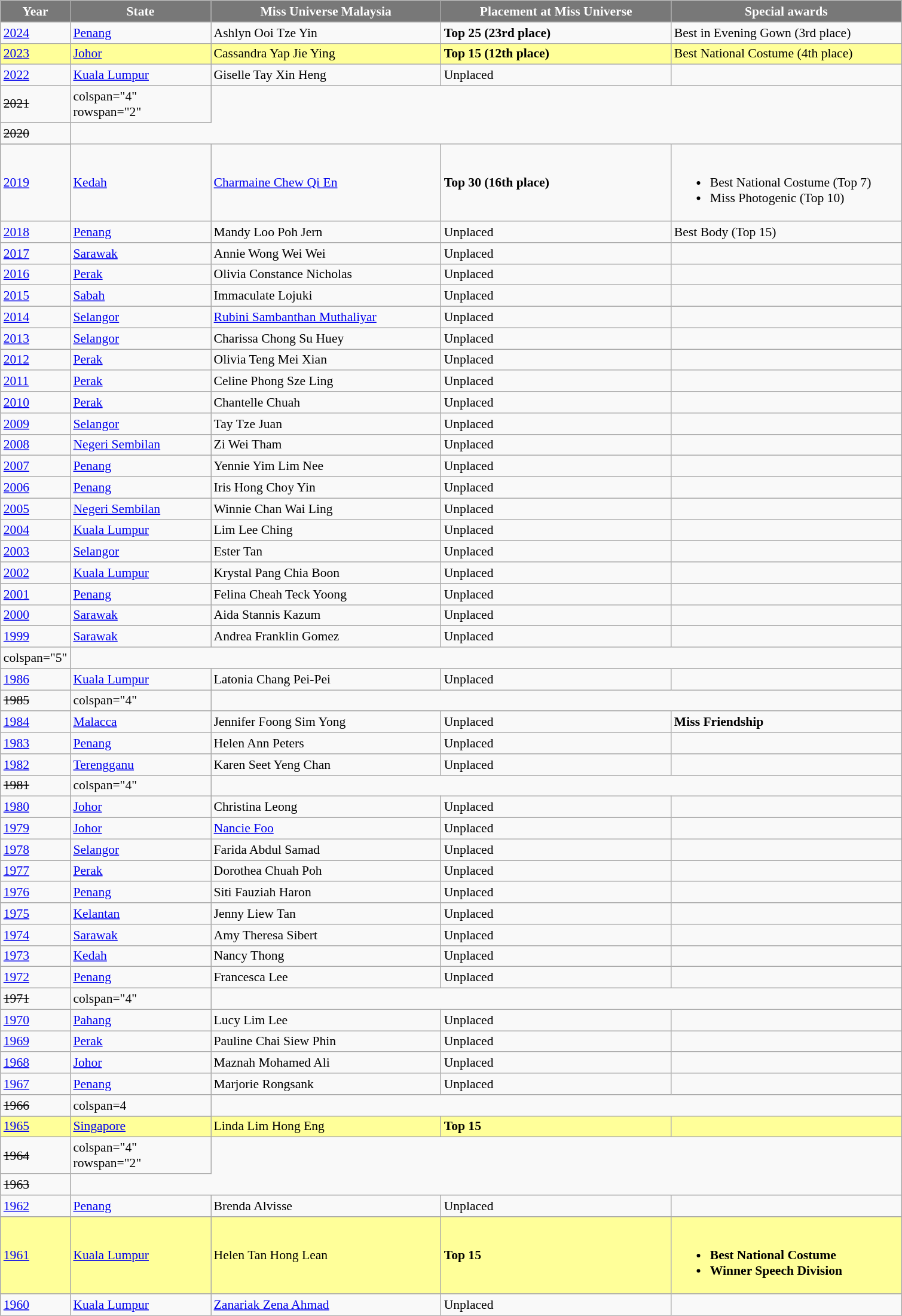<table class="wikitable" style="font-size: 90%;">
<tr>
<th width="60" style="background-color:#787878;color:#FFFFFF;">Year</th>
<th width="150" style="background-color:#787878;color:#FFFFFF;">State</th>
<th width="250" style="background-color:#787878;color:#FFFFFF;">Miss Universe Malaysia</th>
<th width="250" style="background-color:#787878;color:#FFFFFF;">Placement at Miss Universe</th>
<th width="250" style="background-color:#787878;color:#FFFFFF;">Special awards</th>
</tr>
<tr>
<td><a href='#'>2024</a></td>
<td><a href='#'>Penang</a></td>
<td>Ashlyn Ooi Tze Yin</td>
<td><strong>Top 25 (23rd place)</strong></td>
<td>Best in Evening Gown (3rd place)</td>
</tr>
<tr>
</tr>
<tr style="background-color:#FFFF99; ">
<td><a href='#'>2023</a></td>
<td><a href='#'>Johor</a></td>
<td>Cassandra Yap Jie Ying</td>
<td><strong>Top 15 (12th place)</strong></td>
<td>Best National Costume (4th place)</td>
</tr>
<tr>
<td><a href='#'>2022</a></td>
<td><a href='#'>Kuala Lumpur</a></td>
<td>Giselle Tay Xin Heng</td>
<td>Unplaced</td>
<td></td>
</tr>
<tr>
<td><s>2021</s></td>
<td>colspan="4" rowspan="2" </td>
</tr>
<tr>
<td><s>2020</s></td>
</tr>
<tr>
</tr>
<tr>
<td><a href='#'>2019</a></td>
<td><a href='#'>Kedah</a></td>
<td><a href='#'>Charmaine Chew Qi En</a></td>
<td><strong>Top 30 (16th place)</strong></td>
<td><br><ul><li>Best National Costume (Top 7)</li><li>Miss Photogenic (Top 10)</li></ul></td>
</tr>
<tr>
<td><a href='#'>2018</a></td>
<td><a href='#'>Penang</a></td>
<td>Mandy Loo Poh Jern</td>
<td>Unplaced</td>
<td>Best Body (Top 15)</td>
</tr>
<tr>
<td><a href='#'>2017</a></td>
<td><a href='#'>Sarawak</a></td>
<td>Annie Wong Wei Wei</td>
<td>Unplaced</td>
<td></td>
</tr>
<tr>
<td><a href='#'>2016</a></td>
<td><a href='#'>Perak</a></td>
<td>Olivia Constance Nicholas</td>
<td>Unplaced</td>
<td></td>
</tr>
<tr>
<td><a href='#'>2015</a></td>
<td><a href='#'>Sabah</a></td>
<td>Immaculate Lojuki</td>
<td>Unplaced</td>
<td></td>
</tr>
<tr>
<td><a href='#'>2014</a></td>
<td><a href='#'>Selangor</a></td>
<td><a href='#'>Rubini Sambanthan Muthaliyar</a></td>
<td>Unplaced</td>
<td></td>
</tr>
<tr>
<td><a href='#'>2013</a></td>
<td><a href='#'>Selangor</a></td>
<td>Charissa Chong Su Huey</td>
<td>Unplaced</td>
<td></td>
</tr>
<tr>
<td><a href='#'>2012</a></td>
<td><a href='#'>Perak</a></td>
<td>Olivia Teng Mei Xian</td>
<td>Unplaced</td>
<td></td>
</tr>
<tr>
<td><a href='#'>2011</a></td>
<td><a href='#'>Perak</a></td>
<td>Celine Phong Sze Ling</td>
<td>Unplaced</td>
<td></td>
</tr>
<tr>
<td><a href='#'>2010</a></td>
<td><a href='#'>Perak</a></td>
<td>Chantelle Chuah</td>
<td>Unplaced</td>
<td></td>
</tr>
<tr>
<td><a href='#'>2009</a></td>
<td><a href='#'>Selangor</a></td>
<td>Tay Tze Juan</td>
<td>Unplaced</td>
<td></td>
</tr>
<tr>
<td><a href='#'>2008</a></td>
<td><a href='#'>Negeri Sembilan</a></td>
<td>Zi Wei Tham</td>
<td>Unplaced</td>
<td></td>
</tr>
<tr>
<td><a href='#'>2007</a></td>
<td><a href='#'>Penang</a></td>
<td>Yennie Yim Lim Nee</td>
<td>Unplaced</td>
<td></td>
</tr>
<tr>
<td><a href='#'>2006</a></td>
<td><a href='#'>Penang</a></td>
<td>Iris Hong Choy Yin</td>
<td>Unplaced</td>
<td></td>
</tr>
<tr>
<td><a href='#'>2005</a></td>
<td><a href='#'>Negeri Sembilan</a></td>
<td>Winnie Chan Wai Ling</td>
<td>Unplaced</td>
<td></td>
</tr>
<tr>
<td><a href='#'>2004</a></td>
<td><a href='#'>Kuala Lumpur</a></td>
<td>Lim Lee Ching</td>
<td>Unplaced</td>
<td></td>
</tr>
<tr>
<td><a href='#'>2003</a></td>
<td><a href='#'>Selangor</a></td>
<td>Ester Tan</td>
<td>Unplaced</td>
<td></td>
</tr>
<tr>
<td><a href='#'>2002</a></td>
<td><a href='#'>Kuala Lumpur</a></td>
<td>Krystal Pang Chia Boon</td>
<td>Unplaced</td>
<td></td>
</tr>
<tr>
<td><a href='#'>2001</a></td>
<td><a href='#'>Penang</a></td>
<td>Felina Cheah Teck Yoong</td>
<td>Unplaced</td>
<td></td>
</tr>
<tr>
<td><a href='#'>2000</a></td>
<td><a href='#'>Sarawak</a></td>
<td>Aida Stannis Kazum</td>
<td>Unplaced</td>
<td></td>
</tr>
<tr>
<td><a href='#'>1999</a></td>
<td><a href='#'>Sarawak</a></td>
<td>Andrea Franklin Gomez</td>
<td>Unplaced</td>
<td></td>
</tr>
<tr>
<td>colspan="5" </td>
</tr>
<tr>
<td><a href='#'>1986</a></td>
<td><a href='#'>Kuala Lumpur</a></td>
<td>Latonia Chang Pei-Pei</td>
<td>Unplaced</td>
<td></td>
</tr>
<tr>
<td><s>1985</s></td>
<td>colspan="4" </td>
</tr>
<tr>
<td><a href='#'>1984</a></td>
<td><a href='#'>Malacca</a></td>
<td>Jennifer Foong Sim Yong</td>
<td>Unplaced</td>
<td><strong>Miss Friendship</strong></td>
</tr>
<tr>
<td><a href='#'>1983</a></td>
<td><a href='#'>Penang</a></td>
<td>Helen Ann Peters</td>
<td>Unplaced</td>
<td></td>
</tr>
<tr>
<td><a href='#'>1982</a></td>
<td><a href='#'>Terengganu</a></td>
<td>Karen Seet Yeng Chan</td>
<td>Unplaced</td>
<td></td>
</tr>
<tr>
<td><s>1981</s></td>
<td>colspan="4" </td>
</tr>
<tr>
<td><a href='#'>1980</a></td>
<td><a href='#'>Johor</a></td>
<td>Christina Leong</td>
<td>Unplaced</td>
<td></td>
</tr>
<tr>
<td><a href='#'>1979</a></td>
<td><a href='#'>Johor</a></td>
<td><a href='#'>Nancie Foo</a></td>
<td>Unplaced</td>
<td></td>
</tr>
<tr>
<td><a href='#'>1978</a></td>
<td><a href='#'>Selangor</a></td>
<td>Farida Abdul Samad</td>
<td>Unplaced</td>
<td></td>
</tr>
<tr>
<td><a href='#'>1977</a></td>
<td><a href='#'>Perak</a></td>
<td>Dorothea Chuah Poh</td>
<td>Unplaced</td>
<td></td>
</tr>
<tr>
<td><a href='#'>1976</a></td>
<td><a href='#'>Penang</a></td>
<td>Siti Fauziah Haron</td>
<td>Unplaced</td>
<td></td>
</tr>
<tr>
<td><a href='#'>1975</a></td>
<td><a href='#'>Kelantan</a></td>
<td>Jenny Liew Tan</td>
<td>Unplaced</td>
<td></td>
</tr>
<tr>
<td><a href='#'>1974</a></td>
<td><a href='#'>Sarawak</a></td>
<td>Amy Theresa Sibert</td>
<td>Unplaced</td>
<td></td>
</tr>
<tr>
<td><a href='#'>1973</a></td>
<td><a href='#'>Kedah</a></td>
<td>Nancy Thong</td>
<td>Unplaced</td>
<td></td>
</tr>
<tr>
<td><a href='#'>1972</a></td>
<td><a href='#'>Penang</a></td>
<td>Francesca Lee</td>
<td>Unplaced</td>
<td></td>
</tr>
<tr>
<td><s>1971</s></td>
<td>colspan="4" </td>
</tr>
<tr>
<td><a href='#'>1970</a></td>
<td><a href='#'>Pahang</a></td>
<td>Lucy Lim Lee</td>
<td>Unplaced</td>
<td></td>
</tr>
<tr>
<td><a href='#'>1969</a></td>
<td><a href='#'>Perak</a></td>
<td>Pauline Chai Siew Phin</td>
<td>Unplaced</td>
<td></td>
</tr>
<tr>
<td><a href='#'>1968</a></td>
<td><a href='#'>Johor</a></td>
<td>Maznah Mohamed Ali</td>
<td>Unplaced</td>
<td></td>
</tr>
<tr>
<td><a href='#'>1967</a></td>
<td><a href='#'>Penang</a></td>
<td>Marjorie Rongsank</td>
<td>Unplaced</td>
<td></td>
</tr>
<tr>
<td><s>1966</s></td>
<td>colspan=4 </td>
</tr>
<tr>
</tr>
<tr style="background-color:#FFFF99; ">
<td><a href='#'>1965</a></td>
<td><a href='#'>Singapore</a></td>
<td>Linda Lim Hong Eng</td>
<td><strong>Top 15</strong></td>
<td></td>
</tr>
<tr>
<td><s>1964</s></td>
<td>colspan="4" rowspan="2" </td>
</tr>
<tr>
<td><s>1963</s></td>
</tr>
<tr>
<td><a href='#'>1962</a></td>
<td><a href='#'>Penang</a></td>
<td>Brenda Alvisse</td>
<td>Unplaced</td>
<td></td>
</tr>
<tr>
</tr>
<tr style="background-color:#FFFF99; ">
<td><a href='#'>1961</a></td>
<td><a href='#'>Kuala Lumpur</a></td>
<td>Helen Tan Hong Lean</td>
<td><strong>Top 15</strong></td>
<td><br><ul><li><strong>Best National Costume</strong></li><li><strong>Winner Speech Division</strong></li></ul></td>
</tr>
<tr>
<td><a href='#'>1960</a></td>
<td><a href='#'>Kuala Lumpur</a></td>
<td><a href='#'>Zanariak Zena Ahmad</a></td>
<td>Unplaced</td>
<td></td>
</tr>
</table>
